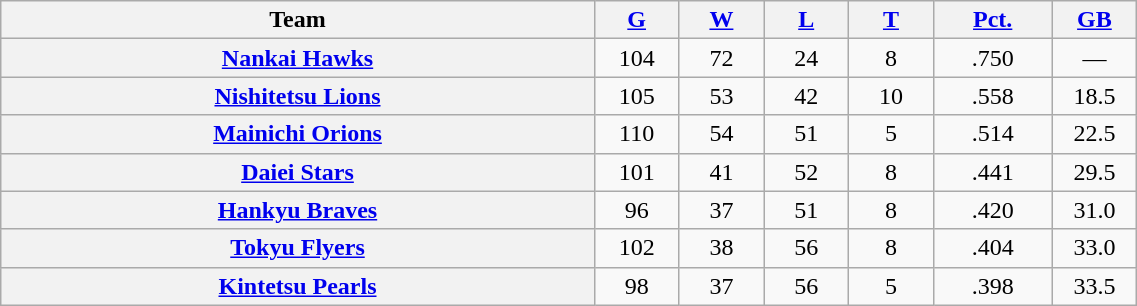<table class="wikitable plainrowheaders" width="60%" style="text-align:center;">
<tr>
<th scope="col" width="35%">Team</th>
<th scope="col" width="5%"><a href='#'>G</a></th>
<th scope="col" width="5%"><a href='#'>W</a></th>
<th scope="col" width="5%"><a href='#'>L</a></th>
<th scope="col" width="5%"><a href='#'>T</a></th>
<th scope="col" width="7%"><a href='#'>Pct.</a></th>
<th scope="col" width="5%"><a href='#'>GB</a></th>
</tr>
<tr>
<th scope="row" style="text-align:center;"><a href='#'>Nankai Hawks</a></th>
<td>104</td>
<td>72</td>
<td>24</td>
<td>8</td>
<td>.750</td>
<td>—</td>
</tr>
<tr>
<th scope="row" style="text-align:center;"><a href='#'>Nishitetsu Lions</a></th>
<td>105</td>
<td>53</td>
<td>42</td>
<td>10</td>
<td>.558</td>
<td>18.5</td>
</tr>
<tr>
<th scope="row" style="text-align:center;"><a href='#'>Mainichi Orions</a></th>
<td>110</td>
<td>54</td>
<td>51</td>
<td>5</td>
<td>.514</td>
<td>22.5</td>
</tr>
<tr>
<th scope="row" style="text-align:center;"><a href='#'>Daiei Stars</a></th>
<td>101</td>
<td>41</td>
<td>52</td>
<td>8</td>
<td>.441</td>
<td>29.5</td>
</tr>
<tr>
<th scope="row" style="text-align:center;"><a href='#'>Hankyu Braves</a></th>
<td>96</td>
<td>37</td>
<td>51</td>
<td>8</td>
<td>.420</td>
<td>31.0</td>
</tr>
<tr>
<th scope="row" style="text-align:center;"><a href='#'>Tokyu Flyers</a></th>
<td>102</td>
<td>38</td>
<td>56</td>
<td>8</td>
<td>.404</td>
<td>33.0</td>
</tr>
<tr>
<th scope="row" style="text-align:center;"><a href='#'>Kintetsu Pearls</a></th>
<td>98</td>
<td>37</td>
<td>56</td>
<td>5</td>
<td>.398</td>
<td>33.5</td>
</tr>
</table>
